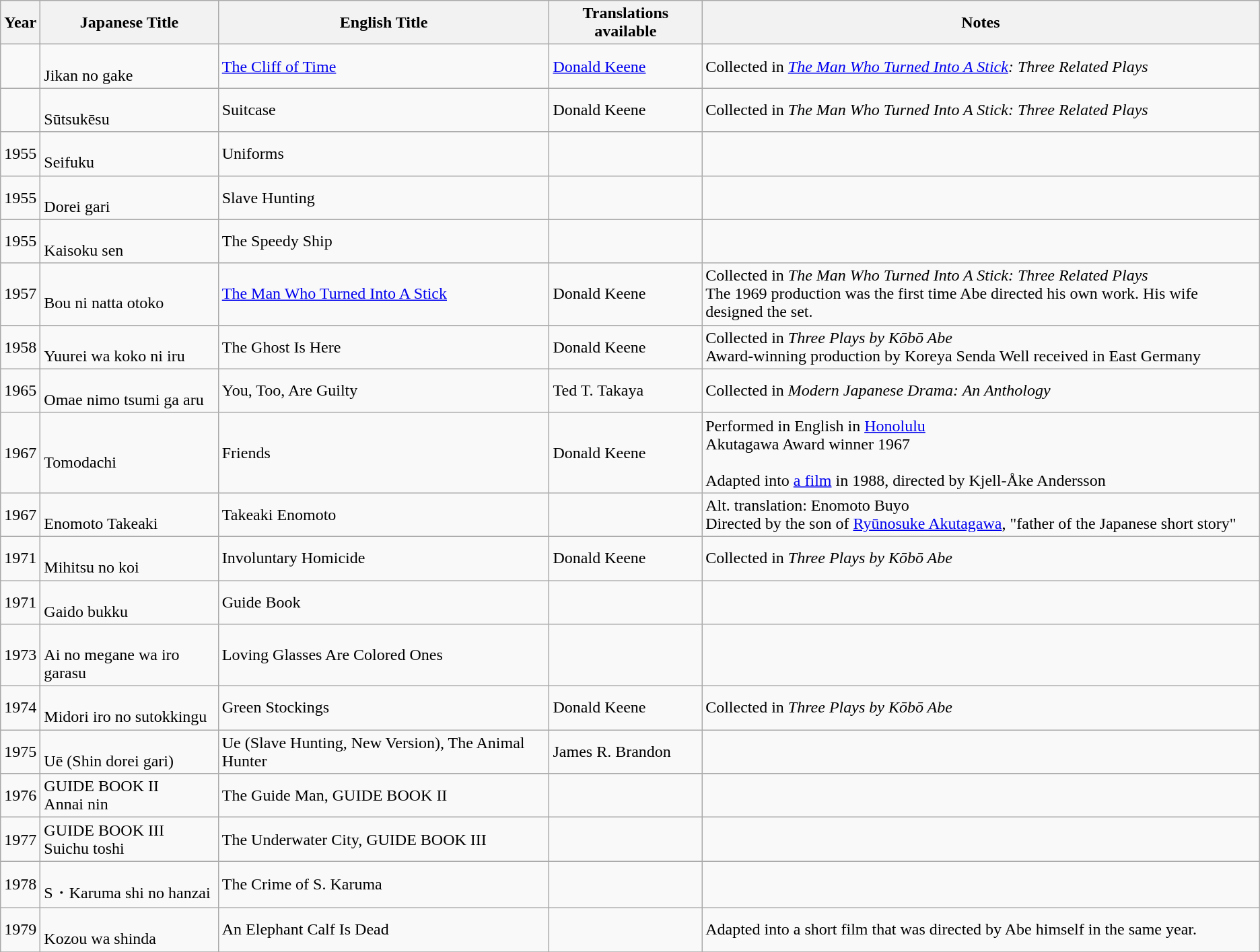<table class="wikitable">
<tr>
<th>Year</th>
<th>Japanese Title</th>
<th>English Title</th>
<th>Translations available</th>
<th>Notes</th>
</tr>
<tr>
<td></td>
<td><br>Jikan no gake</td>
<td><a href='#'>The Cliff of Time</a></td>
<td><a href='#'>Donald Keene</a></td>
<td>Collected in <em><a href='#'>The Man Who Turned Into A Stick</a>: Three Related Plays</em></td>
</tr>
<tr>
<td></td>
<td><br>Sūtsukēsu</td>
<td>Suitcase</td>
<td>Donald Keene</td>
<td>Collected in <em>The Man Who Turned Into A Stick: Three Related Plays</em></td>
</tr>
<tr>
<td>1955</td>
<td><br>Seifuku</td>
<td>Uniforms</td>
<td></td>
<td></td>
</tr>
<tr>
<td>1955</td>
<td><br>Dorei gari</td>
<td>Slave Hunting</td>
<td></td>
<td></td>
</tr>
<tr>
<td>1955</td>
<td><br>Kaisoku sen</td>
<td>The Speedy Ship</td>
<td></td>
<td></td>
</tr>
<tr>
<td>1957</td>
<td><br>Bou ni natta otoko</td>
<td><a href='#'>The Man Who Turned Into A Stick</a></td>
<td>Donald Keene</td>
<td>Collected in <em>The Man Who Turned Into A Stick: Three Related Plays</em><br>The 1969 production was the first time Abe directed his own work. His wife designed the set.</td>
</tr>
<tr>
<td>1958</td>
<td><br>Yuurei wa koko ni iru</td>
<td>The Ghost Is Here</td>
<td>Donald Keene</td>
<td>Collected in <em>Three Plays by Kōbō Abe</em><br>Award-winning production by Koreya Senda 
Well received in East Germany</td>
</tr>
<tr>
<td>1965</td>
<td><br>Omae nimo tsumi ga aru</td>
<td>You, Too, Are Guilty</td>
<td>Ted T. Takaya</td>
<td>Collected in <em>Modern Japanese Drama: An Anthology</em></td>
</tr>
<tr>
<td>1967</td>
<td><br>Tomodachi</td>
<td>Friends</td>
<td>Donald Keene</td>
<td>Performed in English in <a href='#'>Honolulu</a><br> Akutagawa Award winner 1967 <br><br>Adapted into <a href='#'>a film</a> in 1988, directed by Kjell-Åke Andersson</td>
</tr>
<tr>
<td>1967</td>
<td><br>Enomoto Takeaki</td>
<td>Takeaki Enomoto</td>
<td></td>
<td>Alt. translation: Enomoto Buyo<br>Directed by the son of <a href='#'>Ryūnosuke Akutagawa</a>, "father of the Japanese short story"</td>
</tr>
<tr>
<td>1971</td>
<td><br>Mihitsu no koi</td>
<td>Involuntary Homicide</td>
<td>Donald Keene</td>
<td>Collected in <em>Three Plays by Kōbō Abe</em></td>
</tr>
<tr>
<td>1971</td>
<td><br>Gaido bukku</td>
<td>Guide Book</td>
<td></td>
<td></td>
</tr>
<tr>
<td>1973</td>
<td><br>Ai no megane wa iro garasu</td>
<td>Loving Glasses Are Colored Ones</td>
<td></td>
<td></td>
</tr>
<tr>
<td>1974</td>
<td><br>Midori iro no sutokkingu</td>
<td>Green Stockings</td>
<td>Donald Keene</td>
<td>Collected in <em>Three Plays by Kōbō Abe</em></td>
</tr>
<tr>
<td>1975</td>
<td><br>Uē (Shin dorei gari)</td>
<td>Ue (Slave Hunting, New Version), The Animal Hunter</td>
<td>James R. Brandon</td>
<td></td>
</tr>
<tr>
<td>1976</td>
<td>GUIDE BOOK II<br>Annai nin</td>
<td>The Guide Man, GUIDE BOOK II</td>
<td></td>
<td></td>
</tr>
<tr>
<td>1977</td>
<td>GUIDE BOOK III<br>Suichu toshi</td>
<td>The Underwater City, GUIDE BOOK III</td>
<td></td>
<td></td>
</tr>
<tr>
<td>1978</td>
<td><br>S・Karuma shi no hanzai</td>
<td>The Crime of S. Karuma</td>
<td></td>
<td></td>
</tr>
<tr>
<td>1979</td>
<td><br>Kozou wa shinda</td>
<td>An Elephant Calf Is Dead</td>
<td></td>
<td>Adapted into a short film that was directed by Abe himself in the same year.</td>
</tr>
<tr>
</tr>
</table>
